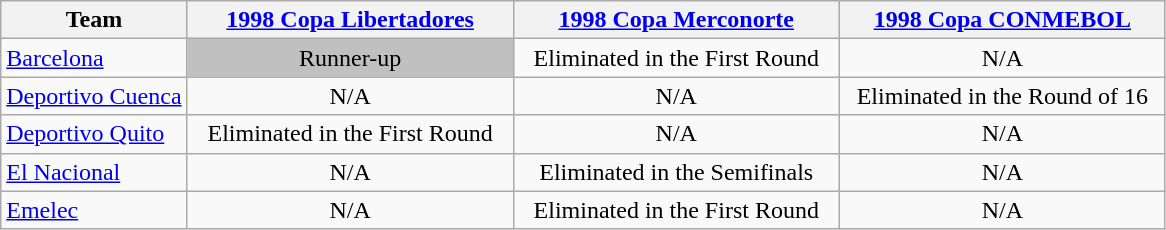<table class="wikitable">
<tr>
<th width= 16%>Team</th>
<th width= 28%><a href='#'>1998 Copa Libertadores</a></th>
<th width= 28%><a href='#'>1998 Copa Merconorte</a></th>
<th width= 28%><a href='#'>1998 Copa CONMEBOL</a></th>
</tr>
<tr align="center">
<td align="left"><a href='#'>Barcelona</a></td>
<td bgcolor=silver>Runner-up</td>
<td>Eliminated in the First Round</td>
<td>N/A</td>
</tr>
<tr align="center">
<td align="left"><a href='#'>Deportivo Cuenca</a></td>
<td>N/A</td>
<td>N/A</td>
<td>Eliminated in the Round of 16</td>
</tr>
<tr align="center">
<td align="left"><a href='#'>Deportivo Quito</a></td>
<td>Eliminated in the First Round</td>
<td>N/A</td>
<td>N/A</td>
</tr>
<tr align="center">
<td align="left"><a href='#'>El Nacional</a></td>
<td>N/A</td>
<td>Eliminated in the Semifinals</td>
<td>N/A</td>
</tr>
<tr align="center">
<td align="left"><a href='#'>Emelec</a></td>
<td>N/A</td>
<td>Eliminated in the First Round</td>
<td>N/A</td>
</tr>
</table>
